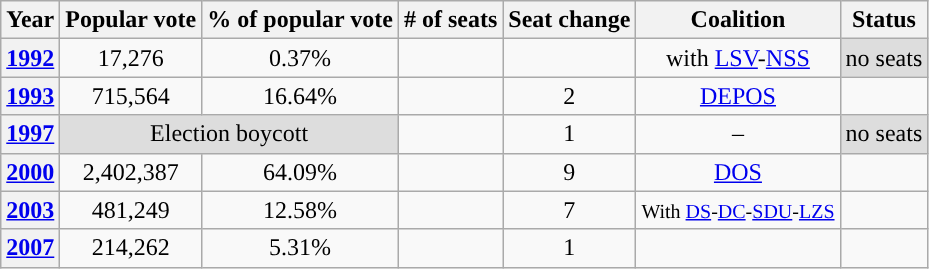<table class="wikitable sortable" style="text-align:center">
<tr>
<th>Year</th>
<th>Popular vote</th>
<th>% of popular vote</th>
<th># of seats</th>
<th>Seat change</th>
<th>Coalition</th>
<th>Status</th>
</tr>
<tr>
<th><a href='#'>1992</a></th>
<td>17,276</td>
<td>0.37%</td>
<td></td>
<td></td>
<td>with <a href='#'>LSV</a>-<a href='#'>NSS</a></td>
<td style="background:#ddd;">no seats</td>
</tr>
<tr>
<th><a href='#'>1993</a></th>
<td>715,564</td>
<td>16.64%</td>
<td></td>
<td> 2</td>
<td><a href='#'>DEPOS</a></td>
<td></td>
</tr>
<tr>
<th><a href='#'>1997</a></th>
<td colspan=2 style="background:#ddd;">Election boycott</td>
<td></td>
<td> 1</td>
<td>–</td>
<td style="background:#ddd;">no seats</td>
</tr>
<tr>
<th><a href='#'>2000</a></th>
<td>2,402,387</td>
<td>64.09%</td>
<td></td>
<td> 9</td>
<td><a href='#'>DOS</a></td>
<td></td>
</tr>
<tr>
<th><a href='#'>2003</a></th>
<td>481,249</td>
<td>12.58%</td>
<td></td>
<td> 7</td>
<td><small>With <a href='#'>DS</a>-<a href='#'>DC</a>-<a href='#'>SDU</a>-<a href='#'>LZS</a></small></td>
<td></td>
</tr>
<tr>
<th><a href='#'>2007</a></th>
<td>214,262</td>
<td>5.31%</td>
<td></td>
<td> 1</td>
<td></td>
<td></td>
</tr>
</table>
